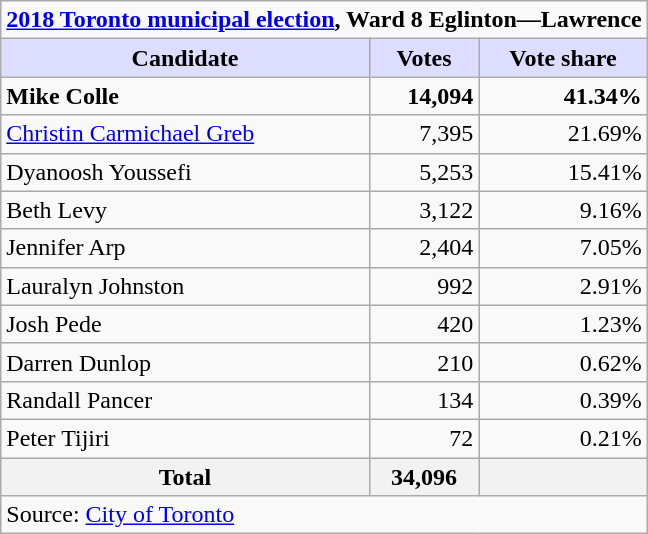<table class="wikitable plainrowheaders">
<tr>
<td colspan="3"><strong><a href='#'>2018 Toronto municipal election</a>, Ward 8 Eglinton—Lawrence</strong></td>
</tr>
<tr>
<th scope="col" style="background:#ddf;">Candidate</th>
<th scope="col" style="background:#ddf;">Votes</th>
<th scope="col" style="background:#ddf;">Vote share</th>
</tr>
<tr>
<td scope="row"><strong>Mike Colle</strong></td>
<td align="right"><strong>14,094</strong></td>
<td align="right"><strong>41.34%</strong></td>
</tr>
<tr>
<td scope="row"><a href='#'>Christin Carmichael Greb</a></td>
<td align="right">7,395</td>
<td align="right">21.69%</td>
</tr>
<tr>
<td scope="row">Dyanoosh Youssefi</td>
<td align="right">5,253</td>
<td align="right">15.41%</td>
</tr>
<tr>
<td scope="row">Beth Levy</td>
<td align="right">3,122</td>
<td align="right">9.16%</td>
</tr>
<tr>
<td scope="row">Jennifer Arp</td>
<td align="right">2,404</td>
<td align="right">7.05%</td>
</tr>
<tr>
<td scope="row">Lauralyn Johnston</td>
<td align="right">992</td>
<td align="right">2.91%</td>
</tr>
<tr>
<td scope="row">Josh Pede</td>
<td align="right">420</td>
<td align="right">1.23%</td>
</tr>
<tr>
<td scope="row">Darren Dunlop</td>
<td align="right">210</td>
<td align="right">0.62%</td>
</tr>
<tr>
<td>Randall Pancer</td>
<td align="right">134</td>
<td align="right">0.39%</td>
</tr>
<tr>
<td>Peter Tijiri</td>
<td align="right">72</td>
<td align="right">0.21%</td>
</tr>
<tr>
<th scope="row"><strong>Total</strong></th>
<th align="right">34,096</th>
<th align="right"></th>
</tr>
<tr>
<td colspan="3">Source: <a href='#'>City of Toronto</a></td>
</tr>
</table>
